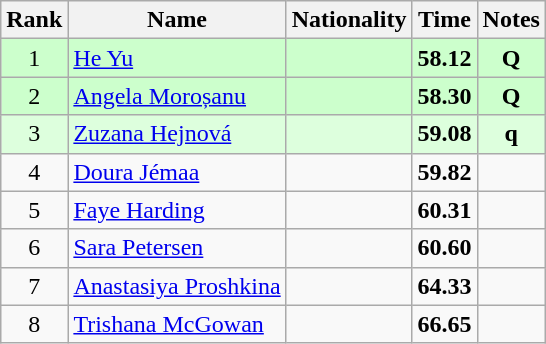<table class="wikitable sortable" style="text-align:center">
<tr>
<th>Rank</th>
<th>Name</th>
<th>Nationality</th>
<th>Time</th>
<th>Notes</th>
</tr>
<tr bgcolor=ccffcc>
<td>1</td>
<td align=left><a href='#'>He Yu</a></td>
<td align=left></td>
<td><strong>58.12</strong></td>
<td><strong>Q</strong></td>
</tr>
<tr bgcolor=ccffcc>
<td>2</td>
<td align=left><a href='#'>Angela Moroșanu</a></td>
<td align=left></td>
<td><strong>58.30</strong></td>
<td><strong>Q</strong></td>
</tr>
<tr bgcolor=ddffdd>
<td>3</td>
<td align=left><a href='#'>Zuzana Hejnová</a></td>
<td align=left></td>
<td><strong>59.08</strong></td>
<td><strong>q</strong></td>
</tr>
<tr>
<td>4</td>
<td align=left><a href='#'>Doura Jémaa</a></td>
<td align=left></td>
<td><strong>59.82</strong></td>
<td></td>
</tr>
<tr>
<td>5</td>
<td align=left><a href='#'>Faye Harding</a></td>
<td align=left></td>
<td><strong>60.31</strong></td>
<td></td>
</tr>
<tr>
<td>6</td>
<td align=left><a href='#'>Sara Petersen</a></td>
<td align=left></td>
<td><strong>60.60</strong></td>
<td></td>
</tr>
<tr>
<td>7</td>
<td align=left><a href='#'>Anastasiya Proshkina</a></td>
<td align=left></td>
<td><strong>64.33</strong></td>
<td></td>
</tr>
<tr>
<td>8</td>
<td align=left><a href='#'>Trishana McGowan</a></td>
<td align=left></td>
<td><strong>66.65</strong></td>
<td></td>
</tr>
</table>
